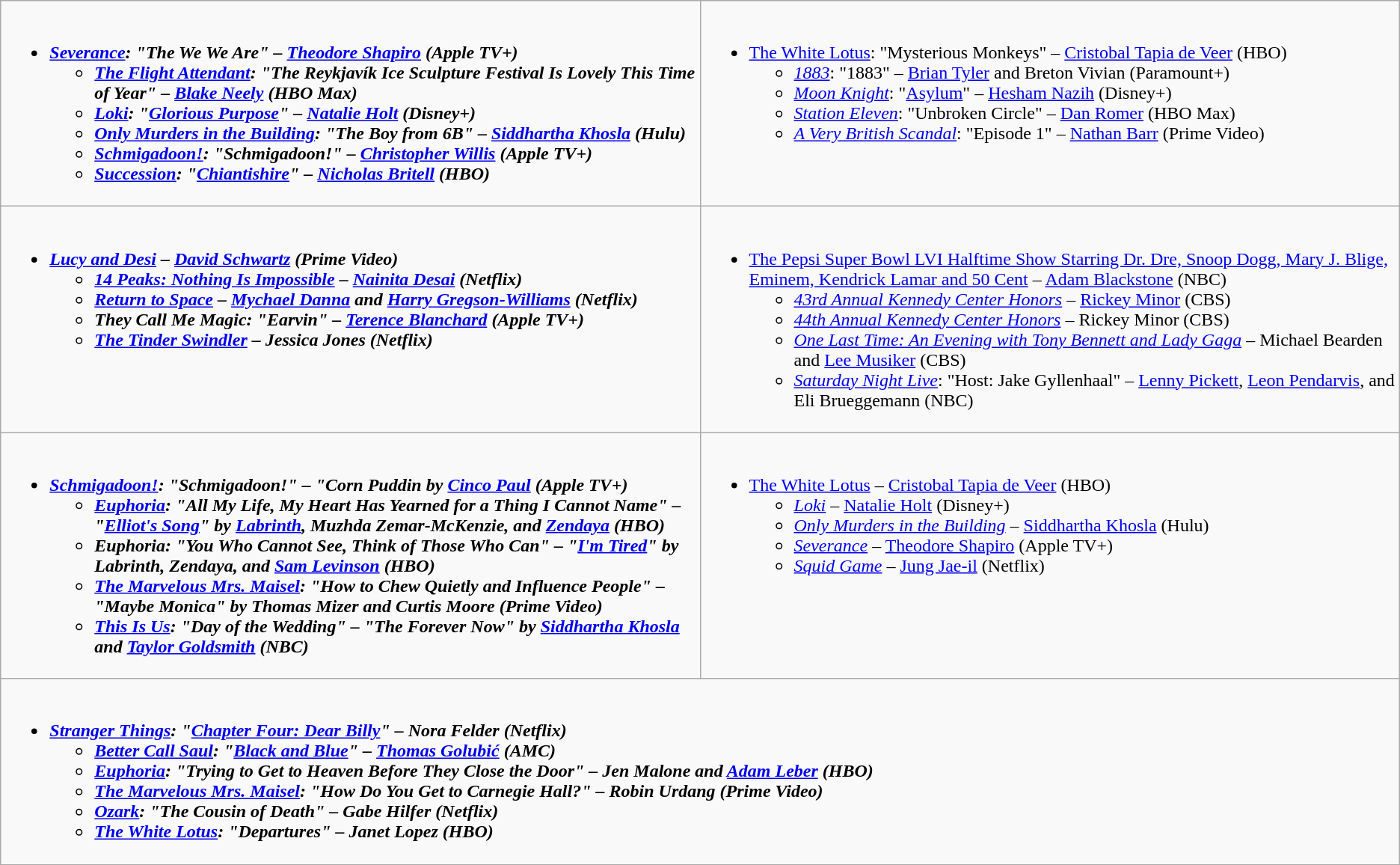<table class="wikitable">
<tr>
<td style="vertical-align:top;" width="50%"><br><ul><li><strong><em><a href='#'>Severance</a><em>: "The We We Are" – <a href='#'>Theodore Shapiro</a> (Apple TV+)<strong><ul><li></em><a href='#'>The Flight Attendant</a><em>: "The Reykjavík Ice Sculpture Festival Is Lovely This Time of Year" – <a href='#'>Blake Neely</a> (HBO Max)</li><li></em><a href='#'>Loki</a><em>: "<a href='#'>Glorious Purpose</a>" – <a href='#'>Natalie Holt</a> (Disney+)</li><li></em><a href='#'>Only Murders in the Building</a><em>: "The Boy from 6B" – <a href='#'>Siddhartha Khosla</a> (Hulu)</li><li></em><a href='#'>Schmigadoon!</a><em>: "Schmigadoon!" – <a href='#'>Christopher Willis</a> (Apple TV+)</li><li></em><a href='#'>Succession</a><em>: "<a href='#'>Chiantishire</a>" – <a href='#'>Nicholas Britell</a> (HBO)</li></ul></li></ul></td>
<td style="vertical-align:top;" width="50%"><br><ul><li></em></strong><a href='#'>The White Lotus</a></em>: "Mysterious Monkeys" – <a href='#'>Cristobal Tapia de Veer</a> (HBO)</strong><ul><li><em><a href='#'>1883</a></em>: "1883" – <a href='#'>Brian Tyler</a> and Breton Vivian (Paramount+)</li><li><em><a href='#'>Moon Knight</a></em>: "<a href='#'>Asylum</a>" – <a href='#'>Hesham Nazih</a> (Disney+)</li><li><em><a href='#'>Station Eleven</a></em>: "Unbroken Circle" – <a href='#'>Dan Romer</a> (HBO Max)</li><li><em><a href='#'>A Very British Scandal</a></em>: "Episode 1" – <a href='#'>Nathan Barr</a> (Prime Video)</li></ul></li></ul></td>
</tr>
<tr>
<td style="vertical-align:top;" width="50%"><br><ul><li><strong><em><a href='#'>Lucy and Desi</a><em> – <a href='#'>David Schwartz</a> (Prime Video)<strong><ul><li></em><a href='#'>14 Peaks: Nothing Is Impossible</a><em> – <a href='#'>Nainita Desai</a> (Netflix)</li><li></em><a href='#'>Return to Space</a><em> – <a href='#'>Mychael Danna</a> and <a href='#'>Harry Gregson-Williams</a> (Netflix)</li><li></em>They Call Me Magic<em>: "Earvin" – <a href='#'>Terence Blanchard</a> (Apple TV+)</li><li></em><a href='#'>The Tinder Swindler</a><em> – Jessica Jones (Netflix)</li></ul></li></ul></td>
<td style="vertical-align:top;" width="50%"><br><ul><li></em></strong><a href='#'>The Pepsi Super Bowl LVI Halftime Show Starring Dr. Dre, Snoop Dogg, Mary J. Blige, Eminem, Kendrick Lamar and 50 Cent</a></em> – <a href='#'>Adam Blackstone</a> (NBC)</strong><ul><li><em><a href='#'>43rd Annual Kennedy Center Honors</a></em> – <a href='#'>Rickey Minor</a> (CBS)</li><li><em><a href='#'>44th Annual Kennedy Center Honors</a></em> – Rickey Minor (CBS)</li><li><em><a href='#'>One Last Time: An Evening with Tony Bennett and Lady Gaga</a></em> – Michael Bearden and <a href='#'>Lee Musiker</a> (CBS)</li><li><em><a href='#'>Saturday Night Live</a></em>: "Host: Jake Gyllenhaal" – <a href='#'>Lenny Pickett</a>, <a href='#'>Leon Pendarvis</a>, and Eli Brueggemann (NBC)</li></ul></li></ul></td>
</tr>
<tr>
<td style="vertical-align:top;" width="50%"><br><ul><li><strong><em><a href='#'>Schmigadoon!</a><em>: "Schmigadoon!" – "Corn Puddin by <a href='#'>Cinco Paul</a> (Apple TV+)<strong><ul><li></em><a href='#'>Euphoria</a><em>: "All My Life, My Heart Has Yearned for a Thing I Cannot Name" – "<a href='#'>Elliot's Song</a>" by <a href='#'>Labrinth</a>, Muzhda Zemar-McKenzie, and <a href='#'>Zendaya</a> (HBO)</li><li></em>Euphoria<em>: "You Who Cannot See, Think of Those Who Can" – "<a href='#'>I'm Tired</a>" by Labrinth, Zendaya, and <a href='#'>Sam Levinson</a> (HBO)</li><li></em><a href='#'>The Marvelous Mrs. Maisel</a><em>: "How to Chew Quietly and Influence People" – "Maybe Monica" by Thomas Mizer and Curtis Moore (Prime Video)</li><li></em><a href='#'>This Is Us</a><em>: "Day of the Wedding" – "The Forever Now" by <a href='#'>Siddhartha Khosla</a> and <a href='#'>Taylor Goldsmith</a> (NBC)</li></ul></li></ul></td>
<td style="vertical-align:top;" width="50%"><br><ul><li></em></strong><a href='#'>The White Lotus</a></em> – <a href='#'>Cristobal Tapia de Veer</a> (HBO)</strong><ul><li><em><a href='#'>Loki</a></em> – <a href='#'>Natalie Holt</a> (Disney+)</li><li><em><a href='#'>Only Murders in the Building</a></em> – <a href='#'>Siddhartha Khosla</a> (Hulu)</li><li><em><a href='#'>Severance</a></em> – <a href='#'>Theodore Shapiro</a> (Apple TV+)</li><li><em><a href='#'>Squid Game</a></em> – <a href='#'>Jung Jae-il</a> (Netflix)</li></ul></li></ul></td>
</tr>
<tr>
<td style="vertical-align:top;" width="50%" colspan="2"><br><ul><li><strong><em><a href='#'>Stranger Things</a><em>: "<a href='#'>Chapter Four: Dear Billy</a>" – Nora Felder (Netflix)<strong><ul><li></em><a href='#'>Better Call Saul</a><em>: "<a href='#'>Black and Blue</a>" – <a href='#'>Thomas Golubić</a> (AMC)</li><li></em><a href='#'>Euphoria</a><em>: "Trying to Get to Heaven Before They Close the Door" – Jen Malone and <a href='#'>Adam Leber</a> (HBO)</li><li></em><a href='#'>The Marvelous Mrs. Maisel</a><em>: "How Do You Get to Carnegie Hall?" – Robin Urdang (Prime Video)</li><li></em><a href='#'>Ozark</a><em>: "The Cousin of Death" – Gabe Hilfer (Netflix)</li><li></em><a href='#'>The White Lotus</a><em>: "Departures" – Janet Lopez (HBO)</li></ul></li></ul></td>
</tr>
</table>
